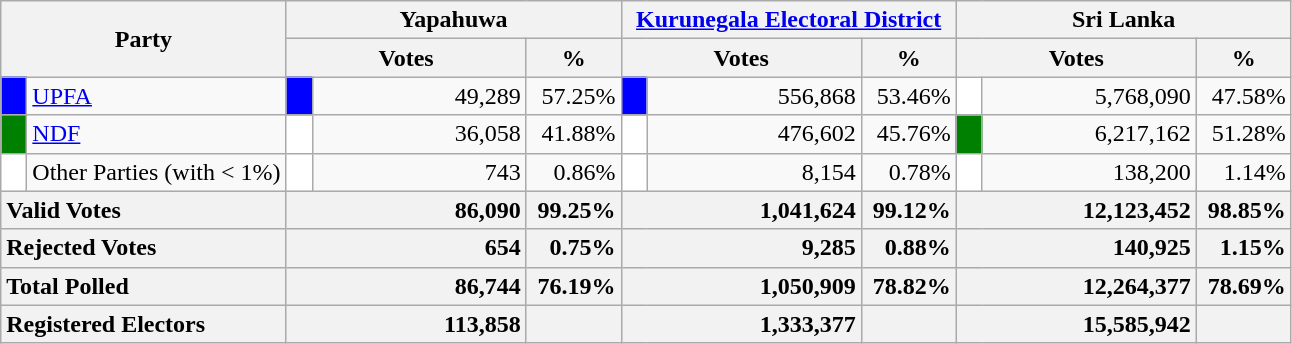<table class="wikitable">
<tr>
<th colspan="2" width="144px"rowspan="2">Party</th>
<th colspan="3" width="216px">Yapahuwa</th>
<th colspan="3" width="216px"><a href='#'>Kurunegala Electoral District</a></th>
<th colspan="3" width="216px">Sri Lanka</th>
</tr>
<tr>
<th colspan="2" width="144px">Votes</th>
<th>%</th>
<th colspan="2" width="144px">Votes</th>
<th>%</th>
<th colspan="2" width="144px">Votes</th>
<th>%</th>
</tr>
<tr>
<td style="background-color:blue;" width="10px"></td>
<td style="text-align:left;"><a href='#'>UPFA</a></td>
<td style="background-color:blue;" width="10px"></td>
<td style="text-align:right;">49,289</td>
<td style="text-align:right;">57.25%</td>
<td style="background-color:blue;" width="10px"></td>
<td style="text-align:right;">556,868</td>
<td style="text-align:right;">53.46%</td>
<td style="background-color:white;" width="10px"></td>
<td style="text-align:right;">5,768,090</td>
<td style="text-align:right;">47.58%</td>
</tr>
<tr>
<td style="background-color:green;" width="10px"></td>
<td style="text-align:left;"><a href='#'>NDF</a></td>
<td style="background-color:white;" width="10px"></td>
<td style="text-align:right;">36,058</td>
<td style="text-align:right;">41.88%</td>
<td style="background-color:white;" width="10px"></td>
<td style="text-align:right;">476,602</td>
<td style="text-align:right;">45.76%</td>
<td style="background-color:green;" width="10px"></td>
<td style="text-align:right;">6,217,162</td>
<td style="text-align:right;">51.28%</td>
</tr>
<tr>
<td style="background-color:white;" width="10px"></td>
<td style="text-align:left;">Other Parties (with < 1%)</td>
<td style="background-color:white;" width="10px"></td>
<td style="text-align:right;">743</td>
<td style="text-align:right;">0.86%</td>
<td style="background-color:white;" width="10px"></td>
<td style="text-align:right;">8,154</td>
<td style="text-align:right;">0.78%</td>
<td style="background-color:white;" width="10px"></td>
<td style="text-align:right;">138,200</td>
<td style="text-align:right;">1.14%</td>
</tr>
<tr>
<th colspan="2" width="144px"style="text-align:left;">Valid Votes</th>
<th style="text-align:right;"colspan="2" width="144px">86,090</th>
<th style="text-align:right;">99.25%</th>
<th style="text-align:right;"colspan="2" width="144px">1,041,624</th>
<th style="text-align:right;">99.12%</th>
<th style="text-align:right;"colspan="2" width="144px">12,123,452</th>
<th style="text-align:right;">98.85%</th>
</tr>
<tr>
<th colspan="2" width="144px"style="text-align:left;">Rejected Votes</th>
<th style="text-align:right;"colspan="2" width="144px">654</th>
<th style="text-align:right;">0.75%</th>
<th style="text-align:right;"colspan="2" width="144px">9,285</th>
<th style="text-align:right;">0.88%</th>
<th style="text-align:right;"colspan="2" width="144px">140,925</th>
<th style="text-align:right;">1.15%</th>
</tr>
<tr>
<th colspan="2" width="144px"style="text-align:left;">Total Polled</th>
<th style="text-align:right;"colspan="2" width="144px">86,744</th>
<th style="text-align:right;">76.19%</th>
<th style="text-align:right;"colspan="2" width="144px">1,050,909</th>
<th style="text-align:right;">78.82%</th>
<th style="text-align:right;"colspan="2" width="144px">12,264,377</th>
<th style="text-align:right;">78.69%</th>
</tr>
<tr>
<th colspan="2" width="144px"style="text-align:left;">Registered Electors</th>
<th style="text-align:right;"colspan="2" width="144px">113,858</th>
<th></th>
<th style="text-align:right;"colspan="2" width="144px">1,333,377</th>
<th></th>
<th style="text-align:right;"colspan="2" width="144px">15,585,942</th>
<th></th>
</tr>
</table>
